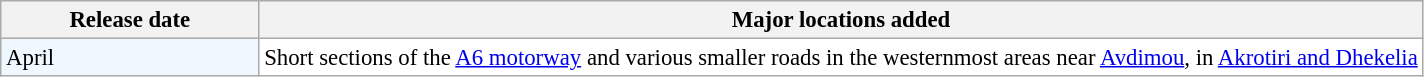<table class="wikitable" style="font-size:95%">
<tr>
<th style="width:165px;">Release date</th>
<th>Major locations added</th>
</tr>
<tr>
<td style="background:#f0f8ff;">April</td>
<td style="background:#fff;">Short sections of the <a href='#'>A6 motorway</a> and various smaller roads in the westernmost areas near <a href='#'>Avdimou</a>, in <a href='#'>Akrotiri and Dhekelia</a></td>
</tr>
</table>
